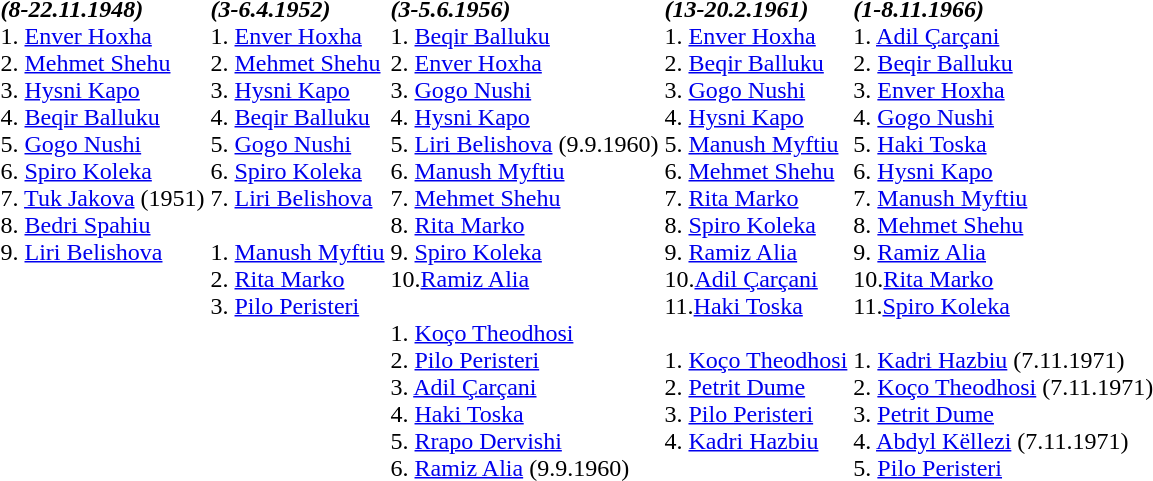<table>
<tr>
<td><br><br><strong><em>(8-22.11.1948)</em></strong><br>
1. <a href='#'>Enver Hoxha</a><br>
2. <a href='#'>Mehmet Shehu</a><br>
3. <a href='#'>Hysni Kapo</a><br>
4. <a href='#'>Beqir Balluku</a><br>
5. <a href='#'>Gogo Nushi</a><br>
6. <a href='#'>Spiro Koleka</a><br>
7. <a href='#'>Tuk Jakova</a> (1951)<br>
8. <a href='#'>Bedri Spahiu</a><br>
9. <a href='#'>Liri Belishova</a><br><br><br><br><br><br><br><br><br></td>
<td><br><br><strong><em>(3-6.4.1952)</em></strong><br>
1. <a href='#'>Enver Hoxha</a><br>
2. <a href='#'>Mehmet Shehu</a><br>
3. <a href='#'>Hysni Kapo</a><br>
4. <a href='#'>Beqir Balluku</a><br>
5. <a href='#'>Gogo Nushi</a><br>
6. <a href='#'>Spiro Koleka</a><br>
7. <a href='#'>Liri Belishova</a><br>
<br>
1. <a href='#'>Manush Myftiu</a><br>
2. <a href='#'>Rita Marko</a><br>
3. <a href='#'>Pilo Peristeri</a><br><br><br><br><br><br><br></td>
<td><br><br><strong><em>(3-5.6.1956)</em></strong><br>
1. <a href='#'>Beqir Balluku</a><br>
2. <a href='#'>Enver Hoxha</a><br>
3. <a href='#'>Gogo Nushi</a><br>
4. <a href='#'>Hysni Kapo</a><br>
5. <a href='#'>Liri Belishova</a> (9.9.1960)<br>
6. <a href='#'>Manush Myftiu</a><br>
7. <a href='#'>Mehmet Shehu</a><br>
8. <a href='#'>Rita Marko</a><br>
9. <a href='#'>Spiro Koleka</a><br>
10.<a href='#'>Ramiz Alia</a><br>
<br>
1. <a href='#'>Koço Theodhosi</a><br>
2. <a href='#'>Pilo Peristeri</a><br>
3. <a href='#'>Adil Çarçani</a><br>
4. <a href='#'>Haki Toska</a><br>
5. <a href='#'>Rrapo Dervishi</a><br>
6. <a href='#'>Ramiz Alia</a> (9.9.1960)<br></td>
<td><br><br><strong><em>(13-20.2.1961)</em></strong><br>
1. <a href='#'>Enver Hoxha</a><br>
2. <a href='#'>Beqir Balluku</a><br>
3. <a href='#'>Gogo Nushi</a><br>
4. <a href='#'>Hysni Kapo</a><br>
5. <a href='#'>Manush Myftiu</a><br>
6. <a href='#'>Mehmet Shehu</a><br>
7. <a href='#'>Rita Marko</a><br>
8. <a href='#'>Spiro Koleka</a><br>
9. <a href='#'>Ramiz Alia</a><br>
10.<a href='#'>Adil Çarçani</a><br>
11.<a href='#'>Haki Toska</a><br>
<br>
1. <a href='#'>Koço Theodhosi</a><br>
2. <a href='#'>Petrit Dume</a><br>
3. <a href='#'>Pilo Peristeri</a><br>
4. <a href='#'>Kadri Hazbiu</a><br><br></td>
<td><br><br><strong><em>(1-8.11.1966)</em></strong><br>
1. <a href='#'>Adil Çarçani</a><br>
2. <a href='#'>Beqir Balluku</a><br>
3. <a href='#'>Enver Hoxha</a><br>
4. <a href='#'>Gogo Nushi</a><br>
5. <a href='#'>Haki Toska</a><br>
6. <a href='#'>Hysni Kapo</a><br>
7. <a href='#'>Manush Myftiu</a><br>
8. <a href='#'>Mehmet Shehu</a><br>
9. <a href='#'>Ramiz Alia</a><br>
10.<a href='#'>Rita Marko</a><br>
11.<a href='#'>Spiro Koleka</a><br>
<br>
1. <a href='#'>Kadri Hazbiu</a> (7.11.1971)<br>
2. <a href='#'>Koço Theodhosi</a> (7.11.1971)<br>
3. <a href='#'>Petrit Dume</a><br>
4. <a href='#'>Abdyl Këllezi</a> (7.11.1971)<br>
5. <a href='#'>Pilo Peristeri</a><br></td>
</tr>
</table>
